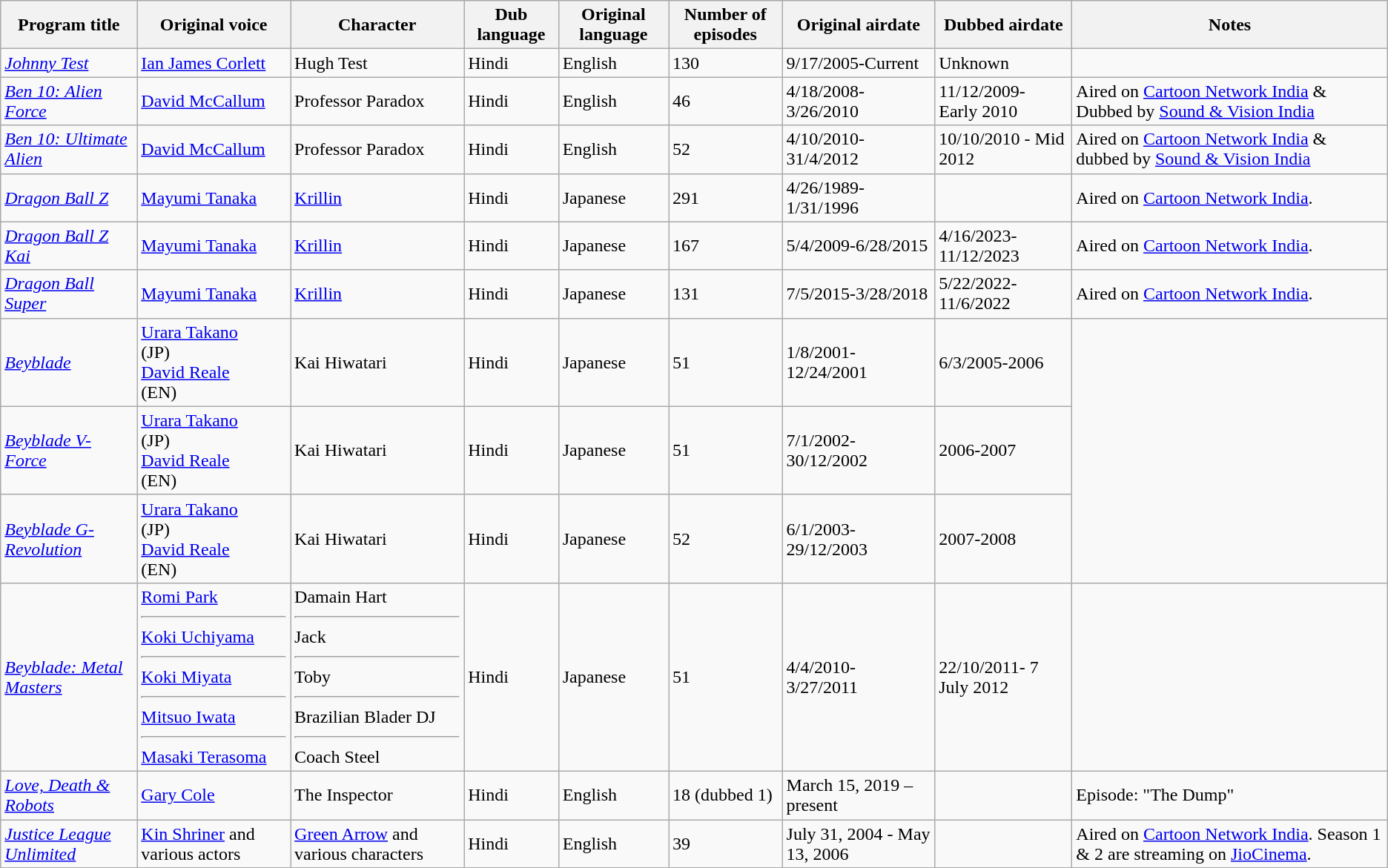<table class="wikitable">
<tr>
<th>Program title</th>
<th>Original voice</th>
<th>Character</th>
<th>Dub language</th>
<th>Original language</th>
<th>Number of episodes</th>
<th>Original airdate</th>
<th>Dubbed airdate</th>
<th>Notes</th>
</tr>
<tr>
<td><em><a href='#'>Johnny Test</a></em></td>
<td><a href='#'>Ian James Corlett</a></td>
<td>Hugh Test</td>
<td>Hindi</td>
<td>English</td>
<td>130</td>
<td>9/17/2005-Current</td>
<td>Unknown</td>
<td></td>
</tr>
<tr>
<td><em><a href='#'>Ben 10: Alien Force</a></em></td>
<td><a href='#'>David McCallum</a></td>
<td>Professor Paradox</td>
<td>Hindi</td>
<td>English</td>
<td>46</td>
<td>4/18/2008-<br>3/26/2010</td>
<td>11/12/2009-<br> Early 2010</td>
<td>Aired on <a href='#'>Cartoon Network India</a> & Dubbed by <a href='#'>Sound & Vision India</a></td>
</tr>
<tr>
<td><em><a href='#'>Ben 10: Ultimate Alien</a></em></td>
<td><a href='#'>David McCallum</a></td>
<td>Professor Paradox</td>
<td>Hindi</td>
<td>English</td>
<td>52</td>
<td>4/10/2010-31/4/2012</td>
<td>10/10/2010 - Mid 2012</td>
<td>Aired on <a href='#'>Cartoon Network India</a> & dubbed by <a href='#'>Sound & Vision India</a></td>
</tr>
<tr>
<td><em><a href='#'>Dragon Ball Z</a></em></td>
<td><a href='#'>Mayumi Tanaka</a></td>
<td><a href='#'>Krillin</a></td>
<td>Hindi</td>
<td>Japanese</td>
<td>291</td>
<td>4/26/1989-1/31/1996</td>
<td></td>
<td>Aired on <a href='#'>Cartoon Network India</a>.</td>
</tr>
<tr>
<td><em><a href='#'>Dragon Ball Z Kai</a></em></td>
<td><a href='#'>Mayumi Tanaka</a></td>
<td><a href='#'>Krillin</a></td>
<td>Hindi</td>
<td>Japanese</td>
<td>167</td>
<td>5/4/2009-6/28/2015</td>
<td>4/16/2023-11/12/2023</td>
<td>Aired on <a href='#'>Cartoon Network India</a>.</td>
</tr>
<tr>
<td><em><a href='#'>Dragon Ball Super</a></em></td>
<td><a href='#'>Mayumi Tanaka</a></td>
<td><a href='#'>Krillin</a></td>
<td>Hindi</td>
<td>Japanese</td>
<td>131</td>
<td>7/5/2015-3/28/2018</td>
<td>5/22/2022-11/6/2022</td>
<td>Aired on <a href='#'>Cartoon Network India</a>.</td>
</tr>
<tr>
<td><a href='#'><em>Beyblade</em></a></td>
<td><a href='#'>Urara Takano</a><br>(JP)<br><a href='#'>David Reale</a><br>(EN)</td>
<td>Kai Hiwatari</td>
<td>Hindi</td>
<td>Japanese</td>
<td>51</td>
<td>1/8/2001-<br>12/24/2001</td>
<td>6/3/2005-2006</td>
<td rowspan="3"></td>
</tr>
<tr>
<td><em><a href='#'>Beyblade V-Force</a></em></td>
<td><a href='#'>Urara Takano</a><br>(JP)<br><a href='#'>David Reale</a><br>(EN)</td>
<td>Kai Hiwatari</td>
<td>Hindi</td>
<td>Japanese</td>
<td>51</td>
<td>7/1/2002-30/12/2002</td>
<td>2006-2007</td>
</tr>
<tr>
<td><em><a href='#'>Beyblade G-Revolution</a></em></td>
<td><a href='#'>Urara Takano</a><br>(JP)<br><a href='#'>David Reale</a><br>(EN)</td>
<td>Kai Hiwatari</td>
<td>Hindi</td>
<td>Japanese</td>
<td>52</td>
<td>6/1/2003-<br> 29/12/2003</td>
<td>2007-2008</td>
</tr>
<tr>
<td><em><a href='#'>Beyblade: Metal Masters</a></em></td>
<td><a href='#'>Romi Park</a> <hr> <a href='#'>Koki Uchiyama</a> <hr> <a href='#'>Koki Miyata</a> <hr> <a href='#'>Mitsuo Iwata</a> <hr><a href='#'>Masaki Terasoma</a></td>
<td>Damain Hart <hr>  Jack <hr>  Toby  <hr> Brazilian Blader DJ  <hr>  Coach Steel</td>
<td>Hindi</td>
<td>Japanese</td>
<td>51</td>
<td>4/4/2010-<br>3/27/2011</td>
<td>22/10/2011- 7 July 2012</td>
<td></td>
</tr>
<tr>
<td><em><a href='#'>Love, Death & Robots</a></em></td>
<td><a href='#'>Gary Cole</a></td>
<td>The Inspector</td>
<td>Hindi</td>
<td>English</td>
<td>18 (dubbed 1)</td>
<td>March 15, 2019 – present</td>
<td></td>
<td>Episode: "The Dump"</td>
</tr>
<tr>
<td><em><a href='#'>Justice League Unlimited</a></em></td>
<td><a href='#'>Kin Shriner</a> and various actors</td>
<td><a href='#'>Green Arrow</a> and various characters</td>
<td>Hindi</td>
<td>English</td>
<td>39</td>
<td>July 31, 2004 - May 13, 2006</td>
<td></td>
<td>Aired on <a href='#'>Cartoon Network India</a>. Season 1 & 2 are streaming on <a href='#'>JioCinema</a>.</td>
</tr>
<tr>
</tr>
</table>
